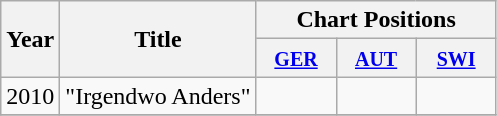<table class="wikitable">
<tr>
<th rowspan="2">Year</th>
<th rowspan="2">Title</th>
<th colspan="3">Chart Positions</th>
</tr>
<tr>
<th width="46"><small><a href='#'>GER</a></small></th>
<th width="46"><small><a href='#'>AUT</a></small></th>
<th width="46"><small><a href='#'>SWI</a></small></th>
</tr>
<tr>
<td>2010</td>
<td>"Irgendwo Anders"</td>
<td></td>
<td></td>
<td></td>
</tr>
<tr>
</tr>
</table>
